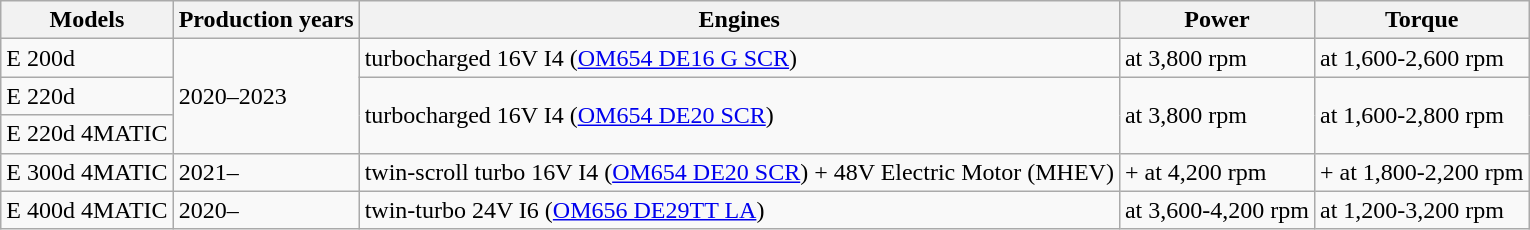<table class="wikitable">
<tr>
<th>Models</th>
<th>Production years</th>
<th>Engines</th>
<th>Power</th>
<th>Torque</th>
</tr>
<tr>
<td>E 200d</td>
<td rowspan="3">2020–2023</td>
<td> turbocharged 16V I4 (<a href='#'>OM654 DE16 G SCR</a>)</td>
<td> at 3,800 rpm</td>
<td> at 1,600-2,600 rpm</td>
</tr>
<tr>
<td>E 220d</td>
<td rowspan="2"> turbocharged 16V I4 (<a href='#'>OM654 DE20 SCR</a>)</td>
<td rowspan="2"> at 3,800 rpm</td>
<td rowspan="2"> at 1,600-2,800 rpm</td>
</tr>
<tr>
<td>E 220d 4MATIC</td>
</tr>
<tr>
<td>E 300d 4MATIC</td>
<td>2021–</td>
<td> twin-scroll turbo 16V I4 (<a href='#'>OM654 DE20 SCR</a>) + 48V Electric Motor (MHEV)</td>
<td> +  at 4,200 rpm</td>
<td> +  at 1,800-2,200 rpm</td>
</tr>
<tr>
<td>E 400d 4MATIC</td>
<td>2020–</td>
<td> twin-turbo 24V I6 (<a href='#'>OM656 DE29TT LA</a>)</td>
<td> at 3,600-4,200 rpm</td>
<td> at 1,200-3,200 rpm</td>
</tr>
</table>
